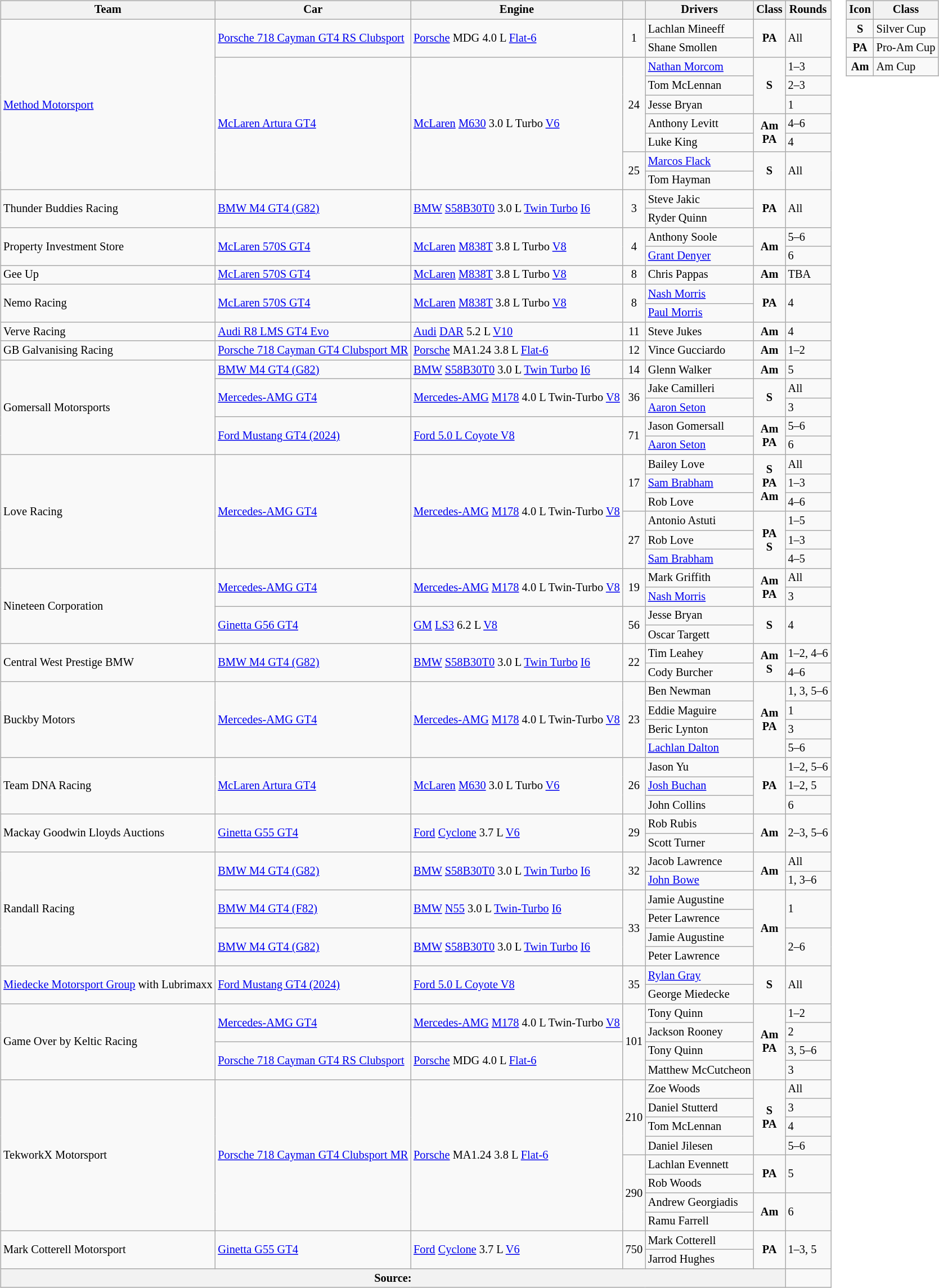<table>
<tr>
<td><br><table class="wikitable" style="font-size:85%;">
<tr>
<th>Team</th>
<th>Car</th>
<th>Engine</th>
<th></th>
<th>Drivers</th>
<th>Class</th>
<th>Rounds</th>
</tr>
<tr>
<td rowspan="9"> <a href='#'>Method Motorsport</a></td>
<td rowspan="2"><a href='#'>Porsche 718 Cayman GT4 RS Clubsport</a></td>
<td rowspan="2"><a href='#'>Porsche</a> MDG 4.0 L <a href='#'>Flat-6</a></td>
<td rowspan="2" align="center">1</td>
<td> Lachlan Mineeff</td>
<td rowspan="2" align="center"><strong><span>PA</span></strong></td>
<td rowspan="2">All</td>
</tr>
<tr>
<td> Shane Smollen</td>
</tr>
<tr>
<td rowspan="7"><a href='#'>McLaren Artura GT4</a></td>
<td rowspan="7"><a href='#'>McLaren</a> <a href='#'>M630</a> 3.0 L Turbo <a href='#'>V6</a></td>
<td rowspan="5" align="center">24</td>
<td> <a href='#'>Nathan Morcom</a></td>
<td rowspan="3" align="center"><strong><span>S</span></strong></td>
<td>1–3</td>
</tr>
<tr>
<td> Tom McLennan</td>
<td>2–3</td>
</tr>
<tr>
<td> Jesse Bryan</td>
<td>1</td>
</tr>
<tr>
<td> Anthony Levitt</td>
<td rowspan="2" align="center"><strong><span>Am</span></strong> <small></small><br><strong><span>PA</span></strong> <small></small></td>
<td>4–6</td>
</tr>
<tr>
<td> Luke King</td>
<td>4</td>
</tr>
<tr>
<td rowspan="2" align="center">25</td>
<td> <a href='#'>Marcos Flack</a></td>
<td rowspan="2" align="center"><strong><span>S</span></strong></td>
<td rowspan="2">All</td>
</tr>
<tr>
<td> Tom Hayman</td>
</tr>
<tr>
<td rowspan="2"> Thunder Buddies Racing</td>
<td rowspan="2"><a href='#'>BMW M4 GT4 (G82)</a></td>
<td rowspan="2"><a href='#'>BMW</a> <a href='#'>S58B30T0</a> 3.0 L <a href='#'>Twin Turbo</a> <a href='#'>I6</a></td>
<td rowspan="2" align="center">3</td>
<td> Steve Jakic</td>
<td rowspan="2" align="center"><strong><span>PA</span></strong></td>
<td rowspan="2">All</td>
</tr>
<tr>
<td> Ryder Quinn</td>
</tr>
<tr>
<td rowspan="2"> Property Investment Store</td>
<td rowspan="2"><a href='#'>McLaren 570S GT4</a></td>
<td rowspan="2"><a href='#'>McLaren</a> <a href='#'>M838T</a> 3.8 L Turbo <a href='#'>V8</a></td>
<td rowspan="2" align="center">4</td>
<td> Anthony Soole</td>
<td rowspan="2" align="center"><strong><span>Am</span></strong></td>
<td>5–6</td>
</tr>
<tr>
<td> <a href='#'>Grant Denyer</a></td>
<td>6</td>
</tr>
<tr>
<td> Gee Up</td>
<td rowspan="1"><a href='#'>McLaren 570S GT4</a></td>
<td rowspan="1"><a href='#'>McLaren</a> <a href='#'>M838T</a> 3.8 L Turbo <a href='#'>V8</a></td>
<td align="center">8</td>
<td> Chris Pappas</td>
<td align="center"><strong><span>Am</span></strong></td>
<td>TBA</td>
</tr>
<tr>
<td rowspan="2"> Nemo Racing</td>
<td rowspan="2"><a href='#'>McLaren 570S GT4</a></td>
<td rowspan="2"><a href='#'>McLaren</a> <a href='#'>M838T</a> 3.8 L Turbo <a href='#'>V8</a></td>
<td rowspan="2" align="center">8</td>
<td> <a href='#'>Nash Morris</a></td>
<td rowspan="2" align="center"><strong><span>PA</span></strong></td>
<td rowspan="2">4</td>
</tr>
<tr>
<td> <a href='#'>Paul Morris</a></td>
</tr>
<tr>
<td> Verve Racing</td>
<td rowspan="1"><a href='#'>Audi R8 LMS GT4 Evo</a></td>
<td rowspan="1"><a href='#'>Audi</a> <a href='#'>DAR</a> 5.2 L <a href='#'>V10</a></td>
<td align="center">11</td>
<td> Steve Jukes</td>
<td align="center"><strong><span>Am</span></strong></td>
<td>4</td>
</tr>
<tr>
<td> GB Galvanising Racing</td>
<td><a href='#'>Porsche 718 Cayman GT4 Clubsport MR</a></td>
<td><a href='#'>Porsche</a> MA1.24 3.8 L <a href='#'>Flat-6</a></td>
<td align="center">12</td>
<td> Vince Gucciardo</td>
<td align="center"><strong><span>Am</span></strong></td>
<td>1–2</td>
</tr>
<tr>
<td rowspan="5"> Gomersall Motorsports</td>
<td><a href='#'>BMW M4 GT4 (G82)</a></td>
<td><a href='#'>BMW</a> <a href='#'>S58B30T0</a> 3.0 L <a href='#'>Twin Turbo</a> <a href='#'>I6</a></td>
<td align="center">14</td>
<td> Glenn Walker</td>
<td align="center"><strong><span>Am</span></strong></td>
<td>5</td>
</tr>
<tr>
<td rowspan="2"><a href='#'>Mercedes-AMG GT4</a></td>
<td rowspan="2"><a href='#'>Mercedes-AMG</a> <a href='#'>M178</a> 4.0 L Twin-Turbo <a href='#'>V8</a></td>
<td rowspan="2" align="center">36</td>
<td> Jake Camilleri</td>
<td rowspan="2" align="center"><strong><span>S</span></strong></td>
<td>All</td>
</tr>
<tr>
<td> <a href='#'>Aaron Seton</a></td>
<td>3</td>
</tr>
<tr>
<td rowspan="2"><a href='#'>Ford Mustang GT4 (2024)</a></td>
<td rowspan="2"><a href='#'>Ford 5.0 L Coyote V8</a></td>
<td rowspan="2" align="center">71</td>
<td> Jason Gomersall</td>
<td rowspan="2" align="center"><strong><span>Am</span></strong> <small></small><br><strong><span>PA</span></strong> <small></small></td>
<td>5–6</td>
</tr>
<tr>
<td> <a href='#'>Aaron Seton</a></td>
<td>6</td>
</tr>
<tr>
<td rowspan="6"> Love Racing</td>
<td rowspan="6"><a href='#'>Mercedes-AMG GT4</a></td>
<td rowspan="6"><a href='#'>Mercedes-AMG</a> <a href='#'>M178</a> 4.0 L Twin-Turbo <a href='#'>V8</a></td>
<td rowspan="3" align="center">17</td>
<td> Bailey Love</td>
<td rowspan="3" nowrap="" align="center"><strong><span>S</span></strong> <small></small><br><strong><span>PA</span></strong> <small></small><br><strong><span>Am</span></strong> <small></small></td>
<td>All</td>
</tr>
<tr>
<td> <a href='#'>Sam Brabham</a></td>
<td>1–3</td>
</tr>
<tr>
<td> Rob Love</td>
<td>4–6</td>
</tr>
<tr>
<td rowspan="3" align="center">27</td>
<td> Antonio Astuti</td>
<td nowrap rowspan="3" align="center"><strong><span>PA</span></strong> <small></small><br><strong><span>S</span></strong> <small></small></td>
<td>1–5</td>
</tr>
<tr>
<td> Rob Love</td>
<td>1–3</td>
</tr>
<tr>
<td> <a href='#'>Sam Brabham</a></td>
<td>4–5</td>
</tr>
<tr>
<td rowspan="4"> Nineteen Corporation</td>
<td rowspan="2"><a href='#'>Mercedes-AMG GT4</a></td>
<td rowspan="2"><a href='#'>Mercedes-AMG</a> <a href='#'>M178</a> 4.0 L Twin-Turbo <a href='#'>V8</a></td>
<td rowspan="2" align="center">19</td>
<td> Mark Griffith</td>
<td nowrap rowspan="2" align="center"><strong><span>Am</span></strong> <small></small><br><strong><span>PA</span></strong> <small></small></td>
<td>All</td>
</tr>
<tr>
<td> <a href='#'>Nash Morris</a></td>
<td>3</td>
</tr>
<tr>
<td rowspan="2"><a href='#'>Ginetta G56 GT4</a></td>
<td rowspan="2"><a href='#'>GM</a> <a href='#'>LS3</a> 6.2 L <a href='#'>V8</a></td>
<td rowspan="2" align="center">56</td>
<td> Jesse Bryan</td>
<td rowspan="2" align="center"><strong><span>S</span></strong></td>
<td rowspan="2">4</td>
</tr>
<tr>
<td> Oscar Targett</td>
</tr>
<tr>
<td rowspan="2"> Central West Prestige BMW</td>
<td rowspan="2"><a href='#'>BMW M4 GT4 (G82)</a></td>
<td rowspan="2"><a href='#'>BMW</a> <a href='#'>S58B30T0</a> 3.0 L <a href='#'>Twin Turbo</a> <a href='#'>I6</a></td>
<td rowspan="2" align="center">22</td>
<td> Tim Leahey</td>
<td nowrap rowspan="2" align="center"><strong><span>Am</span></strong> <small></small><br><strong><span>S</span></strong> <small></small></td>
<td>1–2, 4–6</td>
</tr>
<tr>
<td> Cody Burcher</td>
<td>4–6</td>
</tr>
<tr>
<td rowspan="4"> Buckby Motors</td>
<td rowspan="4"><a href='#'>Mercedes-AMG GT4</a></td>
<td rowspan="4"><a href='#'>Mercedes-AMG</a> <a href='#'>M178</a> 4.0 L Twin-Turbo <a href='#'>V8</a></td>
<td rowspan="4" align="center">23</td>
<td> Ben Newman</td>
<td rowspan="4" align="center"><strong><span>Am</span></strong><br><strong><span>PA</span></strong></td>
<td>1, 3, 5–6</td>
</tr>
<tr>
<td> Eddie Maguire</td>
<td>1</td>
</tr>
<tr>
<td> Beric Lynton</td>
<td>3</td>
</tr>
<tr>
<td> <a href='#'>Lachlan Dalton</a></td>
<td>5–6</td>
</tr>
<tr>
<td rowspan="3"> Team DNA Racing</td>
<td rowspan="3"><a href='#'>McLaren Artura GT4</a></td>
<td rowspan="3"><a href='#'>McLaren</a> <a href='#'>M630</a> 3.0 L Turbo <a href='#'>V6</a></td>
<td rowspan="3" align="center">26</td>
<td> Jason Yu</td>
<td rowspan="3" align="center"><strong><span>PA</span></strong></td>
<td>1–2, 5–6</td>
</tr>
<tr>
<td> <a href='#'>Josh Buchan</a></td>
<td>1–2, 5</td>
</tr>
<tr>
<td> John Collins</td>
<td>6</td>
</tr>
<tr>
<td rowspan="2"> Mackay Goodwin Lloyds Auctions</td>
<td rowspan="2"><a href='#'>Ginetta G55 GT4</a></td>
<td rowspan="2"><a href='#'>Ford</a> <a href='#'>Cyclone</a> 3.7 L <a href='#'>V6</a></td>
<td rowspan="2" align="center">29</td>
<td> Rob Rubis</td>
<td rowspan="2" align="center"><strong><span>Am</span></strong></td>
<td rowspan="2">2–3, 5–6</td>
</tr>
<tr>
<td> Scott Turner</td>
</tr>
<tr>
<td rowspan="6"> Randall Racing</td>
<td rowspan="2"><a href='#'>BMW M4 GT4 (G82)</a></td>
<td rowspan="2"><a href='#'>BMW</a> <a href='#'>S58B30T0</a> 3.0 L <a href='#'>Twin Turbo</a> <a href='#'>I6</a></td>
<td rowspan="2" align="center">32</td>
<td> Jacob Lawrence</td>
<td rowspan="2" align="center"><strong><span>Am</span></strong></td>
<td>All</td>
</tr>
<tr>
<td> <a href='#'>John Bowe</a></td>
<td>1, 3–6</td>
</tr>
<tr>
<td rowspan="2"><a href='#'>BMW M4 GT4 (F82)</a></td>
<td rowspan="2"><a href='#'>BMW</a> <a href='#'>N55</a> 3.0 L <a href='#'>Twin-Turbo</a> <a href='#'>I6</a></td>
<td rowspan="4" align="center">33</td>
<td> Jamie Augustine</td>
<td rowspan="4" align="center"><strong><span>Am</span></strong></td>
<td rowspan="2">1</td>
</tr>
<tr>
<td> Peter Lawrence</td>
</tr>
<tr>
<td rowspan="2"><a href='#'>BMW M4 GT4 (G82)</a></td>
<td rowspan="2"><a href='#'>BMW</a> <a href='#'>S58B30T0</a> 3.0 L <a href='#'>Twin Turbo</a> <a href='#'>I6</a></td>
<td> Jamie Augustine</td>
<td rowspan="2">2–6</td>
</tr>
<tr>
<td> Peter Lawrence</td>
</tr>
<tr>
<td rowspan="2"> <a href='#'>Miedecke Motorsport Group</a> with Lubrimaxx</td>
<td rowspan="2"><a href='#'>Ford Mustang GT4 (2024)</a></td>
<td rowspan="2"><a href='#'>Ford 5.0 L Coyote V8</a></td>
<td rowspan="2" align="center">35</td>
<td> <a href='#'>Rylan Gray</a></td>
<td rowspan="2" align="center"><strong><span>S</span></strong></td>
<td rowspan="2">All</td>
</tr>
<tr>
<td> George Miedecke</td>
</tr>
<tr>
<td rowspan="4"> Game Over by Keltic Racing</td>
<td rowspan="2"><a href='#'>Mercedes-AMG GT4</a></td>
<td rowspan="2"><a href='#'>Mercedes-AMG</a> <a href='#'>M178</a> 4.0 L Twin-Turbo <a href='#'>V8</a></td>
<td rowspan="4" align="center">101</td>
<td> Tony Quinn</td>
<td nowrap rowspan="4" align="center"><strong><span>Am</span></strong> <small></small><br><strong><span>PA</span></strong> <small></small></td>
<td>1–2</td>
</tr>
<tr>
<td> Jackson Rooney</td>
<td>2</td>
</tr>
<tr>
<td rowspan="2"><a href='#'>Porsche 718 Cayman GT4 RS Clubsport</a></td>
<td rowspan="2"><a href='#'>Porsche</a> MDG 4.0 L <a href='#'>Flat-6</a></td>
<td> Tony Quinn</td>
<td>3, 5–6</td>
</tr>
<tr>
<td> Matthew McCutcheon</td>
<td>3</td>
</tr>
<tr>
<td rowspan="8"> TekworkX Motorsport</td>
<td rowspan="8"><a href='#'>Porsche 718 Cayman GT4 Clubsport MR</a></td>
<td rowspan="8"><a href='#'>Porsche</a> MA1.24 3.8 L <a href='#'>Flat-6</a></td>
<td rowspan="4" align="center">210</td>
<td> Zoe Woods</td>
<td rowspan="4" align="center"><strong><span>S</span></strong><br><strong><span>PA</span></strong></td>
<td>All</td>
</tr>
<tr>
<td> Daniel Stutterd</td>
<td>3</td>
</tr>
<tr>
<td> Tom McLennan</td>
<td>4</td>
</tr>
<tr>
<td> Daniel Jilesen</td>
<td>5–6</td>
</tr>
<tr>
<td rowspan="4" align="center">290</td>
<td> Lachlan Evennett</td>
<td rowspan="2" align="center"><strong><span>PA</span></strong></td>
<td rowspan="2">5</td>
</tr>
<tr>
<td> Rob Woods</td>
</tr>
<tr>
<td> Andrew Georgiadis</td>
<td rowspan="2" align="center"><strong><span>Am</span></strong></td>
<td rowspan="2">6</td>
</tr>
<tr>
<td> Ramu Farrell</td>
</tr>
<tr>
<td rowspan="2"> Mark Cotterell Motorsport</td>
<td rowspan="2"><a href='#'>Ginetta G55 GT4</a></td>
<td rowspan="2"><a href='#'>Ford</a> <a href='#'>Cyclone</a> 3.7 L <a href='#'>V6</a></td>
<td rowspan="2" align="center">750</td>
<td> Mark Cotterell</td>
<td rowspan="2" align="center"><strong><span>PA</span></strong></td>
<td rowspan="2">1–3, 5</td>
</tr>
<tr>
<td> Jarrod Hughes</td>
</tr>
<tr>
<th colspan="6">Source:</th>
</tr>
</table>
</td>
<td valign="top"><br><table class="wikitable" style="font-size:85%;">
<tr>
<th>Icon</th>
<th>Class</th>
</tr>
<tr>
<td align="center"><strong><span>S</span></strong></td>
<td>Silver Cup</td>
</tr>
<tr>
<td align="center"><strong><span>PA</span></strong></td>
<td>Pro-Am Cup</td>
</tr>
<tr>
<td align="center"><strong><span>Am</span></strong></td>
<td>Am Cup</td>
</tr>
</table>
</td>
</tr>
</table>
